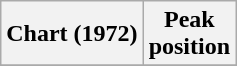<table class="wikitable sortable plainrowheaders">
<tr>
<th>Chart (1972)</th>
<th>Peak<br>position</th>
</tr>
<tr>
</tr>
</table>
